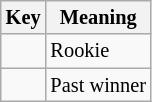<table class="wikitable" style="font-size: 85%;">
<tr>
<th>Key</th>
<th>Meaning</th>
</tr>
<tr>
<td align="center"><strong></strong></td>
<td>Rookie</td>
</tr>
<tr>
<td align="center"><strong></strong></td>
<td>Past winner</td>
</tr>
</table>
